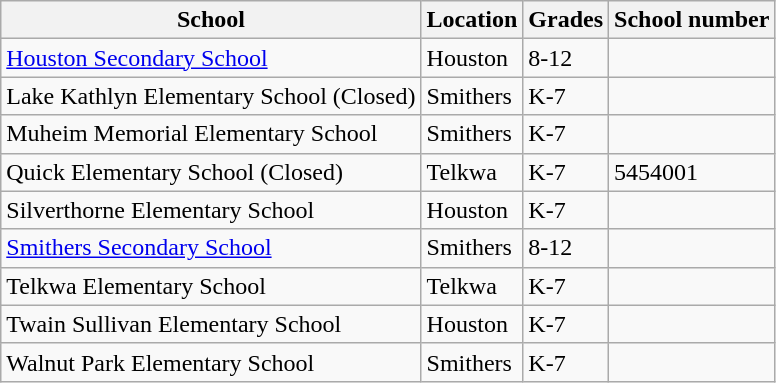<table class="wikitable">
<tr>
<th>School</th>
<th>Location</th>
<th>Grades</th>
<th>School number</th>
</tr>
<tr>
<td><a href='#'>Houston Secondary School</a></td>
<td>Houston</td>
<td>8-12</td>
<td></td>
</tr>
<tr>
<td>Lake Kathlyn Elementary School (Closed)</td>
<td>Smithers</td>
<td>K-7</td>
<td></td>
</tr>
<tr>
<td>Muheim Memorial Elementary School</td>
<td>Smithers</td>
<td>K-7</td>
<td></td>
</tr>
<tr>
<td>Quick Elementary School (Closed)</td>
<td>Telkwa</td>
<td>K-7</td>
<td>5454001</td>
</tr>
<tr>
<td>Silverthorne Elementary School</td>
<td>Houston</td>
<td>K-7</td>
<td></td>
</tr>
<tr>
<td><a href='#'>Smithers Secondary School</a></td>
<td>Smithers</td>
<td>8-12</td>
<td></td>
</tr>
<tr>
<td>Telkwa Elementary School</td>
<td>Telkwa</td>
<td>K-7</td>
<td></td>
</tr>
<tr>
<td>Twain Sullivan Elementary School</td>
<td>Houston</td>
<td>K-7</td>
<td></td>
</tr>
<tr>
<td>Walnut Park Elementary School</td>
<td>Smithers</td>
<td>K-7</td>
<td></td>
</tr>
</table>
